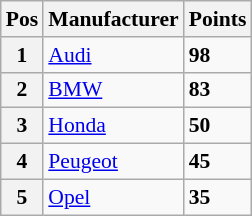<table class="wikitable" style="font-size: 90%">
<tr>
<th>Pos</th>
<th>Manufacturer</th>
<th>Points</th>
</tr>
<tr>
<th>1</th>
<td> <a href='#'>Audi</a></td>
<td><strong>98</strong></td>
</tr>
<tr>
<th>2</th>
<td> <a href='#'>BMW</a></td>
<td><strong>83</strong></td>
</tr>
<tr>
<th>3</th>
<td> <a href='#'>Honda</a></td>
<td><strong>50</strong></td>
</tr>
<tr>
<th>4</th>
<td> <a href='#'>Peugeot</a></td>
<td><strong>45</strong></td>
</tr>
<tr>
<th>5</th>
<td> <a href='#'>Opel</a></td>
<td><strong>35</strong></td>
</tr>
</table>
